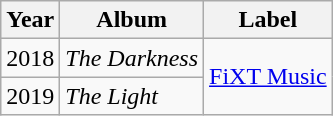<table class=wikitable>
<tr>
<th>Year</th>
<th>Album</th>
<th>Label</th>
</tr>
<tr>
<td>2018</td>
<td><em>The Darkness</em></td>
<td rowspan="2"><a href='#'>FiXT Music</a></td>
</tr>
<tr>
<td>2019</td>
<td><em>The Light</em></td>
</tr>
</table>
